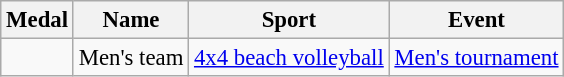<table class="wikitable sortable" style="font-size: 95%;">
<tr>
<th>Medal</th>
<th>Name</th>
<th>Sport</th>
<th>Event</th>
</tr>
<tr>
<td></td>
<td>Men's team</td>
<td><a href='#'>4x4 beach volleyball</a></td>
<td><a href='#'>Men's tournament</a></td>
</tr>
</table>
